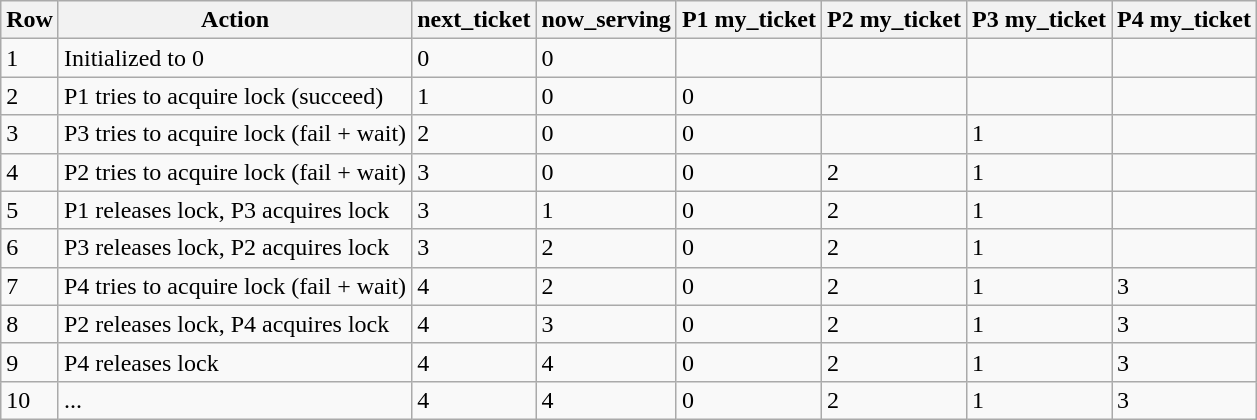<table class="wikitable defaultright col2left">
<tr>
<th>Row</th>
<th>Action</th>
<th>next_ticket</th>
<th>now_serving</th>
<th>P1 my_ticket</th>
<th>P2 my_ticket</th>
<th>P3 my_ticket</th>
<th>P4 my_ticket</th>
</tr>
<tr>
<td>1</td>
<td>Initialized to 0</td>
<td>0</td>
<td>0</td>
<td></td>
<td></td>
<td></td>
<td></td>
</tr>
<tr>
<td>2</td>
<td>P1 tries to acquire lock (succeed)</td>
<td>1</td>
<td>0</td>
<td>0</td>
<td></td>
<td></td>
<td></td>
</tr>
<tr>
<td>3</td>
<td>P3 tries to acquire lock (fail + wait)</td>
<td>2</td>
<td>0</td>
<td>0</td>
<td></td>
<td>1</td>
<td></td>
</tr>
<tr>
<td>4</td>
<td>P2 tries to acquire lock (fail + wait)</td>
<td>3</td>
<td>0</td>
<td>0</td>
<td>2</td>
<td>1</td>
<td></td>
</tr>
<tr>
<td>5</td>
<td>P1 releases lock, P3 acquires lock</td>
<td>3</td>
<td>1</td>
<td>0</td>
<td>2</td>
<td>1</td>
<td></td>
</tr>
<tr>
<td>6</td>
<td>P3 releases lock, P2 acquires lock</td>
<td>3</td>
<td>2</td>
<td>0</td>
<td>2</td>
<td>1</td>
<td></td>
</tr>
<tr>
<td>7</td>
<td>P4 tries to acquire lock (fail + wait)</td>
<td>4</td>
<td>2</td>
<td>0</td>
<td>2</td>
<td>1</td>
<td>3</td>
</tr>
<tr>
<td>8</td>
<td>P2 releases lock, P4 acquires lock</td>
<td>4</td>
<td>3</td>
<td>0</td>
<td>2</td>
<td>1</td>
<td>3</td>
</tr>
<tr>
<td>9</td>
<td>P4 releases lock</td>
<td>4</td>
<td>4</td>
<td>0</td>
<td>2</td>
<td>1</td>
<td>3</td>
</tr>
<tr>
<td>10</td>
<td>...</td>
<td>4</td>
<td>4</td>
<td>0</td>
<td>2</td>
<td>1</td>
<td>3</td>
</tr>
</table>
